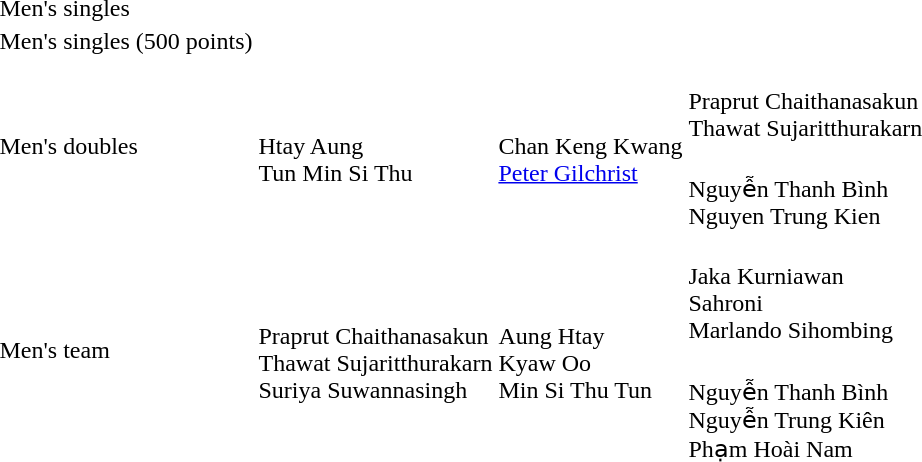<table>
<tr>
<td rowspan=2>Men's singles</td>
<td rowspan=2></td>
<td rowspan=2></td>
<td></td>
</tr>
<tr>
<td></td>
</tr>
<tr>
<td rowspan=2>Men's singles (500 points)</td>
<td rowspan=2></td>
<td rowspan=2 nowrap></td>
<td></td>
</tr>
<tr>
<td></td>
</tr>
<tr>
<td rowspan=2>Men's doubles</td>
<td rowspan=2><br>Htay Aung<br>Tun Min Si Thu</td>
<td rowspan=2><br>Chan Keng Kwang<br><a href='#'>Peter Gilchrist</a></td>
<td nowrap><br>Praprut Chaithanasakun<br>Thawat Sujaritthurakarn</td>
</tr>
<tr>
<td><br>Nguyễn Thanh Bình<br>Nguyen Trung Kien</td>
</tr>
<tr>
<td rowspan=2>Men's team</td>
<td rowspan=2 nowrap><br>Praprut Chaithanasakun<br>Thawat Sujaritthurakarn<br>Suriya Suwannasingh</td>
<td rowspan=2><br>Aung Htay<br>Kyaw Oo<br>Min Si Thu Tun</td>
<td><br>Jaka Kurniawan<br>Sahroni<br>Marlando Sihombing</td>
</tr>
<tr>
<td><br>Nguyễn Thanh Bình<br>Nguyễn Trung Kiên<br>Phạm Hoài Nam</td>
</tr>
</table>
